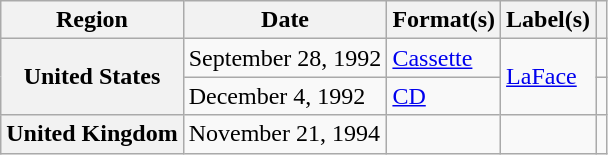<table class="wikitable plainrowheaders">
<tr>
<th scope="col">Region</th>
<th scope="col">Date</th>
<th scope="col">Format(s)</th>
<th scope="col">Label(s)</th>
<th scope="col"></th>
</tr>
<tr>
<th scope="row" rowspan="2">United States</th>
<td>September 28, 1992</td>
<td><a href='#'>Cassette</a></td>
<td rowspan="2"><a href='#'>LaFace</a></td>
<td></td>
</tr>
<tr>
<td>December 4, 1992</td>
<td><a href='#'>CD</a></td>
<td></td>
</tr>
<tr>
<th scope="row">United Kingdom</th>
<td>November 21, 1994</td>
<td></td>
<td></td>
<td></td>
</tr>
</table>
